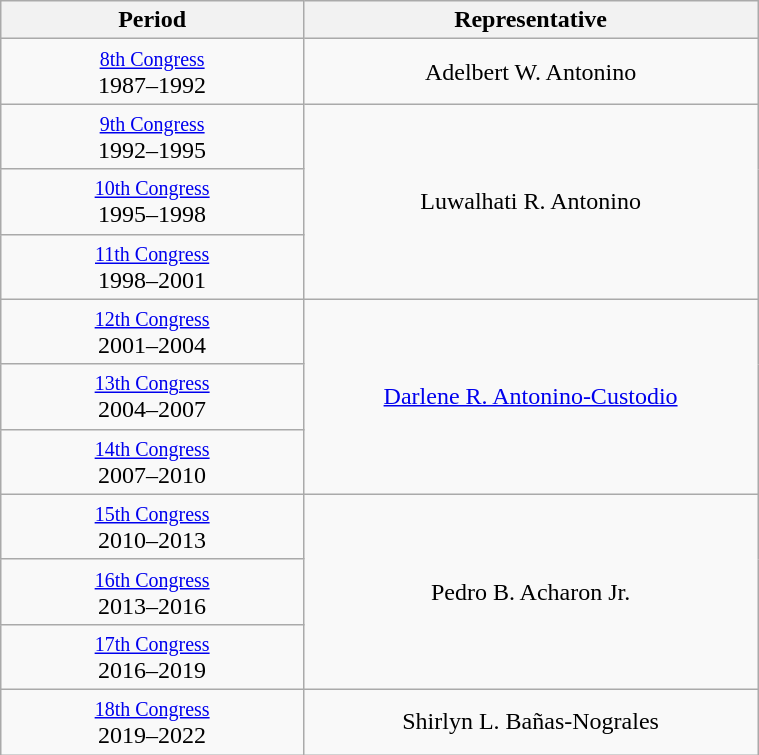<table class="wikitable" style="text-align:center; width:40%;">
<tr>
<th width="40%">Period</th>
<th>Representative</th>
</tr>
<tr>
<td><small><a href='#'>8th Congress</a></small><br>1987–1992</td>
<td>Adelbert W. Antonino</td>
</tr>
<tr>
<td><small><a href='#'>9th Congress</a></small><br>1992–1995</td>
<td rowspan="3">Luwalhati R. Antonino</td>
</tr>
<tr>
<td><small><a href='#'>10th Congress</a></small><br>1995–1998</td>
</tr>
<tr>
<td><small><a href='#'>11th Congress</a></small><br>1998–2001</td>
</tr>
<tr>
<td><small><a href='#'>12th Congress</a></small><br>2001–2004</td>
<td rowspan="3"><a href='#'>Darlene R. Antonino-Custodio</a></td>
</tr>
<tr>
<td><small><a href='#'>13th Congress</a></small><br>2004–2007</td>
</tr>
<tr>
<td><small><a href='#'>14th Congress</a></small><br>2007–2010</td>
</tr>
<tr>
<td><small><a href='#'>15th Congress</a></small><br>2010–2013</td>
<td rowspan="3">Pedro B. Acharon Jr.</td>
</tr>
<tr>
<td><small><a href='#'>16th Congress</a></small><br>2013–2016</td>
</tr>
<tr>
<td><small><a href='#'>17th Congress</a></small><br>2016–2019</td>
</tr>
<tr>
<td><small><a href='#'>18th Congress</a></small><br>2019–2022</td>
<td>Shirlyn L. Bañas-Nograles</td>
</tr>
</table>
